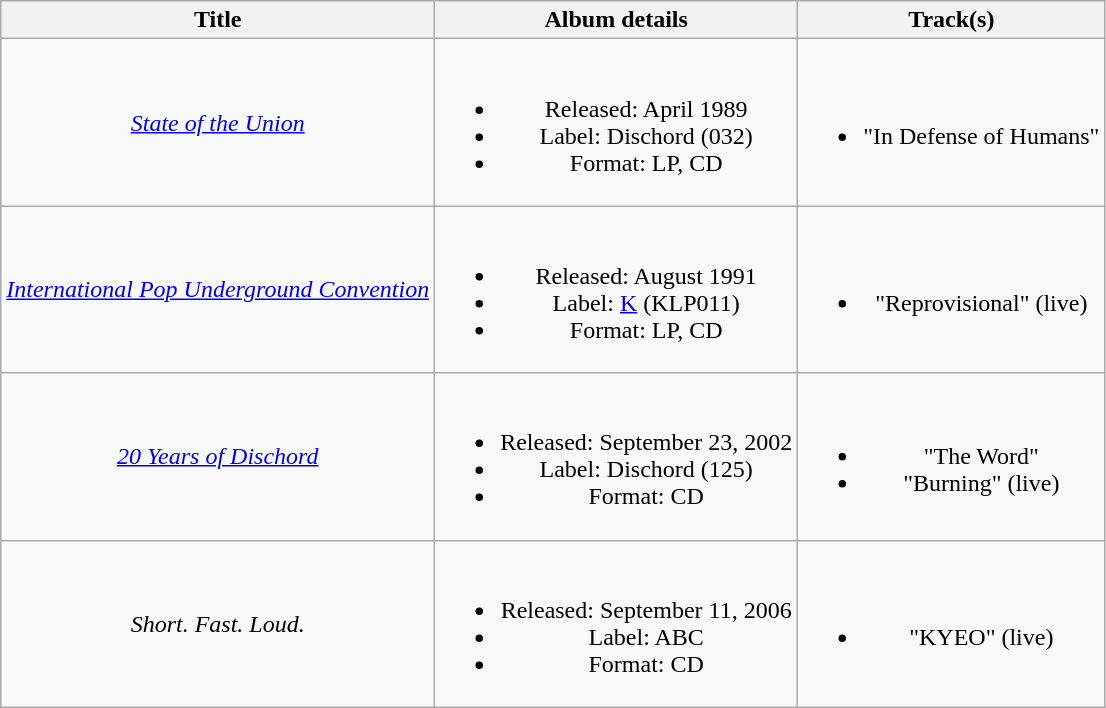<table class="wikitable plainrowheaders" style="text-align:center;">
<tr>
<th>Title</th>
<th>Album details</th>
<th>Track(s)</th>
</tr>
<tr>
<td><em><a href='#'>State of the Union</a></em></td>
<td><br><ul><li>Released: April 1989</li><li>Label: Dischord (032)</li><li>Format: LP, CD</li></ul></td>
<td><br><ul><li>"In Defense of Humans"</li></ul></td>
</tr>
<tr>
<td><em><a href='#'>International Pop Underground Convention</a></em></td>
<td><br><ul><li>Released: August 1991</li><li>Label: <a href='#'>K</a> (KLP011)</li><li>Format: LP, CD</li></ul></td>
<td><br><ul><li>"Reprovisional" (live)</li></ul></td>
</tr>
<tr>
<td><em><a href='#'>20 Years of Dischord</a></em></td>
<td><br><ul><li>Released: September 23, 2002</li><li>Label: Dischord (125)</li><li>Format: CD</li></ul></td>
<td><br><ul><li>"The Word"</li><li>"Burning" (live)</li></ul></td>
</tr>
<tr>
<td><em>Short. Fast. Loud.</em></td>
<td><br><ul><li>Released: September 11, 2006</li><li>Label: ABC</li><li>Format: CD</li></ul></td>
<td><br><ul><li>"KYEO" (live)</li></ul></td>
</tr>
</table>
